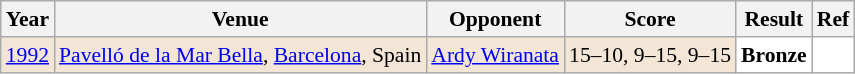<table class="sortable wikitable" style="font-size: 90%;">
<tr>
<th>Year</th>
<th>Venue</th>
<th>Opponent</th>
<th>Score</th>
<th>Result</th>
<th>Ref</th>
</tr>
<tr style="background:#F3E6D7">
<td align="center"><a href='#'>1992</a></td>
<td align="left"><a href='#'>Pavelló de la Mar Bella</a>, <a href='#'>Barcelona</a>, Spain</td>
<td align="left"> <a href='#'>Ardy Wiranata</a></td>
<td align="left">15–10, 9–15, 9–15</td>
<td style="text-align:left; background:white"> <strong>Bronze</strong></td>
<td style="text-align:center; background:white"></td>
</tr>
</table>
